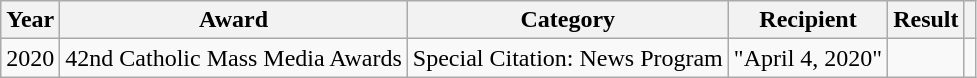<table class="wikitable">
<tr>
<th>Year</th>
<th>Award</th>
<th>Category</th>
<th>Recipient</th>
<th>Result</th>
<th></th>
</tr>
<tr>
<td>2020</td>
<td>42nd Catholic Mass Media Awards</td>
<td>Special Citation: News Program</td>
<td>"April 4, 2020"</td>
<td></td>
<td></td>
</tr>
</table>
